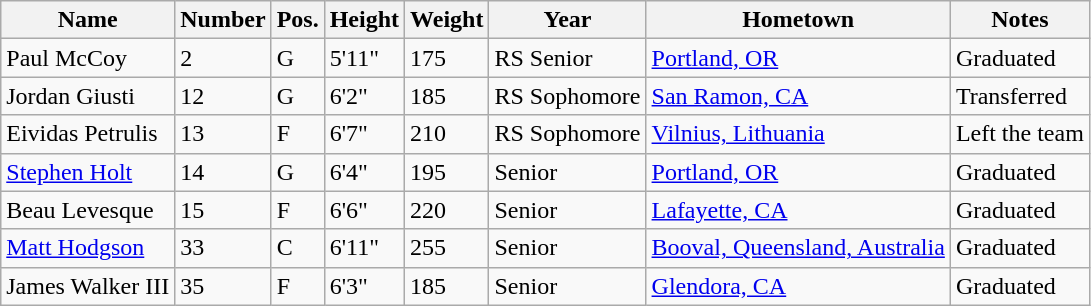<table class="wikitable sortable" border="1">
<tr>
<th>Name</th>
<th>Number</th>
<th>Pos.</th>
<th>Height</th>
<th>Weight</th>
<th>Year</th>
<th>Hometown</th>
<th class="unsortable">Notes</th>
</tr>
<tr>
<td>Paul McCoy</td>
<td>2</td>
<td>G</td>
<td>5'11"</td>
<td>175</td>
<td>RS Senior</td>
<td><a href='#'>Portland, OR</a></td>
<td>Graduated</td>
</tr>
<tr>
<td>Jordan Giusti</td>
<td>12</td>
<td>G</td>
<td>6'2"</td>
<td>185</td>
<td>RS Sophomore</td>
<td><a href='#'>San Ramon, CA</a></td>
<td>Transferred</td>
</tr>
<tr>
<td>Eividas Petrulis</td>
<td>13</td>
<td>F</td>
<td>6'7"</td>
<td>210</td>
<td>RS Sophomore</td>
<td><a href='#'>Vilnius, Lithuania</a></td>
<td>Left the team</td>
</tr>
<tr>
<td><a href='#'>Stephen Holt</a></td>
<td>14</td>
<td>G</td>
<td>6'4"</td>
<td>195</td>
<td>Senior</td>
<td><a href='#'>Portland, OR</a></td>
<td>Graduated</td>
</tr>
<tr>
<td>Beau Levesque</td>
<td>15</td>
<td>F</td>
<td>6'6"</td>
<td>220</td>
<td>Senior</td>
<td><a href='#'>Lafayette, CA</a></td>
<td>Graduated</td>
</tr>
<tr>
<td><a href='#'>Matt Hodgson</a></td>
<td>33</td>
<td>C</td>
<td>6'11"</td>
<td>255</td>
<td>Senior</td>
<td><a href='#'>Booval, Queensland, Australia</a></td>
<td>Graduated</td>
</tr>
<tr>
<td>James Walker III</td>
<td>35</td>
<td>F</td>
<td>6'3"</td>
<td>185</td>
<td>Senior</td>
<td><a href='#'>Glendora, CA</a></td>
<td>Graduated</td>
</tr>
</table>
